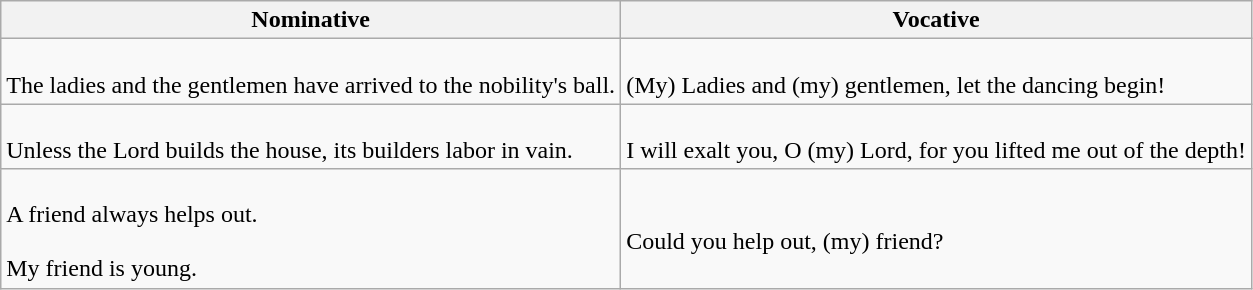<table class="wikitable">
<tr>
<th>Nominative</th>
<th>Vocative</th>
</tr>
<tr>
<td> <br> The ladies and the gentlemen have arrived to the nobility's ball.</td>
<td> <br> (My) Ladies and (my) gentlemen, let the dancing begin!</td>
</tr>
<tr>
<td> <br> Unless the Lord builds the house, its builders labor in vain.</td>
<td> <br> I will exalt you, O (my) Lord, for you lifted me out of the depth!</td>
</tr>
<tr>
<td> <br> A friend always helps out. <br>  <br> My friend is young.</td>
<td> <br> Could you help out, (my) friend?</td>
</tr>
</table>
